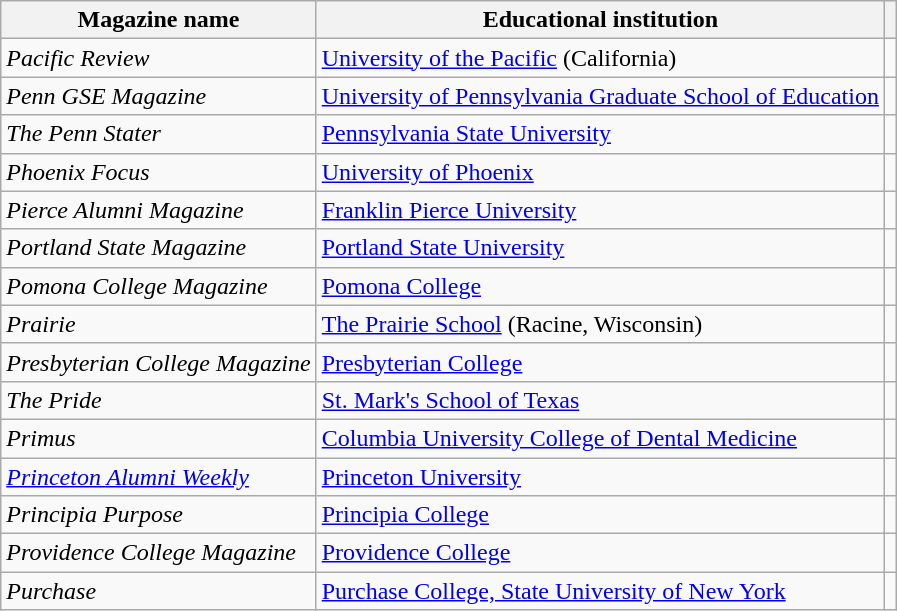<table class="wikitable">
<tr>
<th>Magazine name</th>
<th>Educational institution</th>
<th></th>
</tr>
<tr>
<td><em>Pacific Review</em></td>
<td><a href='#'>University of the Pacific</a> (California)</td>
<td></td>
</tr>
<tr>
<td><em>Penn GSE Magazine</em></td>
<td><a href='#'>University of Pennsylvania Graduate School of Education</a></td>
<td></td>
</tr>
<tr>
<td><em>The Penn Stater</em></td>
<td><a href='#'>Pennsylvania State University</a></td>
<td></td>
</tr>
<tr>
<td><em>Phoenix Focus</em></td>
<td><a href='#'>University of Phoenix</a></td>
<td></td>
</tr>
<tr>
<td><em>Pierce Alumni Magazine</em></td>
<td><a href='#'>Franklin Pierce University</a></td>
<td></td>
</tr>
<tr>
<td><em>Portland State Magazine</em></td>
<td><a href='#'>Portland State University</a></td>
<td></td>
</tr>
<tr>
<td><em>Pomona College Magazine</em></td>
<td><a href='#'>Pomona College</a></td>
<td></td>
</tr>
<tr>
<td><em>Prairie</em></td>
<td><a href='#'>The Prairie School</a> (Racine, Wisconsin)</td>
<td></td>
</tr>
<tr>
<td><em>Presbyterian College Magazine</em></td>
<td><a href='#'>Presbyterian College</a></td>
<td></td>
</tr>
<tr>
<td><em>The Pride</em></td>
<td><a href='#'>St. Mark's School of Texas</a></td>
<td></td>
</tr>
<tr>
<td><em>Primus</em></td>
<td><a href='#'>Columbia University College of Dental Medicine</a></td>
<td></td>
</tr>
<tr>
<td><em><a href='#'>Princeton Alumni Weekly</a></em></td>
<td><a href='#'>Princeton University</a></td>
<td></td>
</tr>
<tr>
<td><em>Principia Purpose</em></td>
<td><a href='#'>Principia College</a></td>
<td></td>
</tr>
<tr>
<td><em>Providence College Magazine</em></td>
<td><a href='#'>Providence College</a></td>
<td></td>
</tr>
<tr>
<td><em>Purchase</em></td>
<td><a href='#'>Purchase College, State University of New York</a></td>
<td></td>
</tr>
</table>
